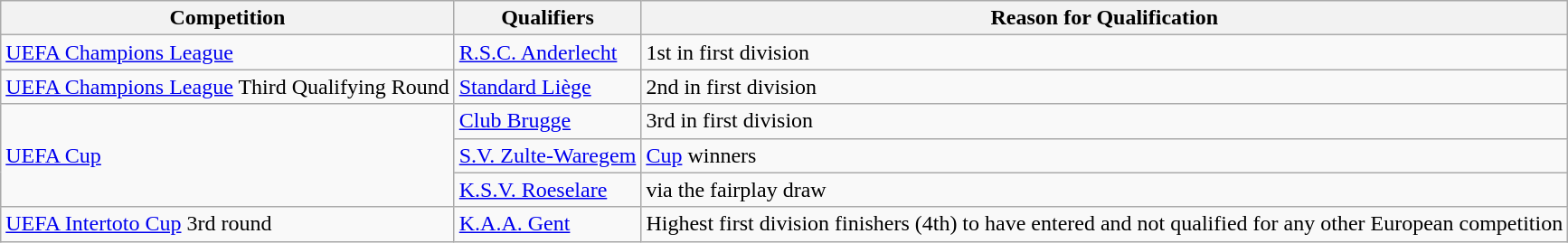<table class="wikitable">
<tr>
<th>Competition</th>
<th>Qualifiers</th>
<th>Reason for Qualification</th>
</tr>
<tr>
<td><a href='#'>UEFA Champions League</a></td>
<td><a href='#'>R.S.C. Anderlecht</a></td>
<td>1st in first division</td>
</tr>
<tr>
<td><a href='#'>UEFA Champions League</a> Third Qualifying Round</td>
<td><a href='#'>Standard Liège</a></td>
<td>2nd in first division</td>
</tr>
<tr>
<td rowspan="3"><a href='#'>UEFA Cup</a></td>
<td><a href='#'>Club Brugge</a></td>
<td>3rd in first division</td>
</tr>
<tr>
<td><a href='#'>S.V. Zulte-Waregem</a></td>
<td><a href='#'>Cup</a> winners</td>
</tr>
<tr>
<td><a href='#'>K.S.V. Roeselare</a></td>
<td>via the fairplay draw</td>
</tr>
<tr>
<td><a href='#'>UEFA Intertoto Cup</a> 3rd round</td>
<td><a href='#'>K.A.A. Gent</a></td>
<td>Highest first division finishers (4th) to have entered and not qualified for any other European competition</td>
</tr>
</table>
